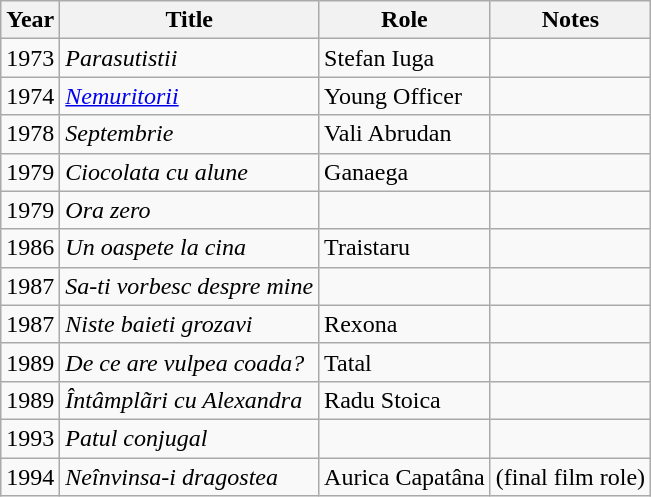<table class="wikitable">
<tr>
<th>Year</th>
<th>Title</th>
<th>Role</th>
<th>Notes</th>
</tr>
<tr>
<td>1973</td>
<td><em>Parasutistii</em></td>
<td>Stefan Iuga</td>
<td></td>
</tr>
<tr>
<td>1974</td>
<td><em><a href='#'>Nemuritorii</a></em></td>
<td>Young Officer</td>
<td></td>
</tr>
<tr>
<td>1978</td>
<td><em>Septembrie</em></td>
<td>Vali Abrudan</td>
<td></td>
</tr>
<tr>
<td>1979</td>
<td><em>Ciocolata cu alune</em></td>
<td>Ganaega</td>
<td></td>
</tr>
<tr>
<td>1979</td>
<td><em>Ora zero</em></td>
<td></td>
<td></td>
</tr>
<tr>
<td>1986</td>
<td><em>Un oaspete la cina</em></td>
<td>Traistaru</td>
<td></td>
</tr>
<tr>
<td>1987</td>
<td><em>Sa-ti vorbesc despre mine</em></td>
<td></td>
<td></td>
</tr>
<tr>
<td>1987</td>
<td><em>Niste baieti grozavi</em></td>
<td>Rexona</td>
<td></td>
</tr>
<tr>
<td>1989</td>
<td><em>De ce are vulpea coada?</em></td>
<td>Tatal</td>
<td></td>
</tr>
<tr>
<td>1989</td>
<td><em>Întâmplãri cu Alexandra</em></td>
<td>Radu Stoica</td>
<td></td>
</tr>
<tr>
<td>1993</td>
<td><em>Patul conjugal</em></td>
<td></td>
<td></td>
</tr>
<tr>
<td>1994</td>
<td><em>Neînvinsa-i dragostea</em></td>
<td>Aurica Capatâna</td>
<td>(final film role)</td>
</tr>
</table>
